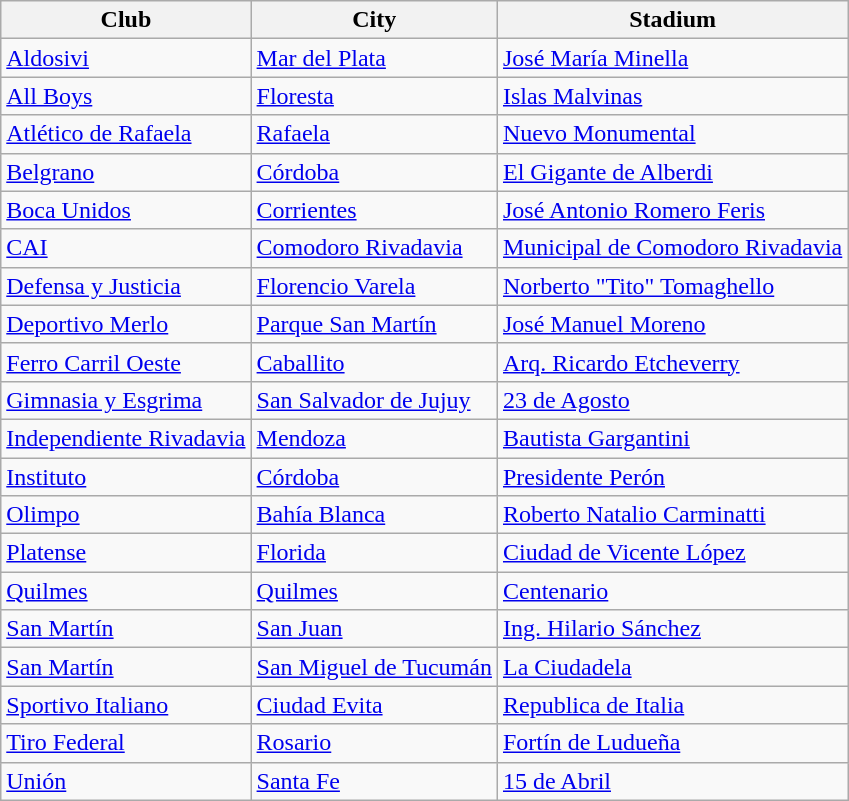<table class="wikitable sortable">
<tr>
<th>Club</th>
<th>City</th>
<th>Stadium</th>
</tr>
<tr>
<td><a href='#'>Aldosivi</a></td>
<td><a href='#'>Mar del Plata</a></td>
<td><a href='#'>José María Minella</a></td>
</tr>
<tr>
<td><a href='#'>All Boys</a></td>
<td><a href='#'>Floresta</a></td>
<td><a href='#'>Islas Malvinas</a></td>
</tr>
<tr>
<td><a href='#'>Atlético de Rafaela</a></td>
<td><a href='#'>Rafaela</a></td>
<td><a href='#'>Nuevo Monumental</a></td>
</tr>
<tr>
<td><a href='#'>Belgrano</a></td>
<td><a href='#'>Córdoba</a></td>
<td><a href='#'>El Gigante de Alberdi</a></td>
</tr>
<tr>
<td><a href='#'>Boca Unidos</a></td>
<td><a href='#'>Corrientes</a></td>
<td><a href='#'>José Antonio Romero Feris</a></td>
</tr>
<tr>
<td><a href='#'>CAI</a></td>
<td><a href='#'>Comodoro Rivadavia</a></td>
<td><a href='#'>Municipal de Comodoro Rivadavia</a></td>
</tr>
<tr>
<td><a href='#'>Defensa y Justicia</a></td>
<td><a href='#'>Florencio Varela</a></td>
<td><a href='#'>Norberto "Tito" Tomaghello</a></td>
</tr>
<tr>
<td><a href='#'>Deportivo Merlo</a></td>
<td><a href='#'>Parque San Martín</a></td>
<td><a href='#'>José Manuel Moreno</a></td>
</tr>
<tr>
<td><a href='#'>Ferro Carril Oeste</a></td>
<td><a href='#'>Caballito</a></td>
<td><a href='#'>Arq. Ricardo Etcheverry</a></td>
</tr>
<tr>
<td><a href='#'>Gimnasia y Esgrima</a></td>
<td><a href='#'>San Salvador de Jujuy</a></td>
<td><a href='#'>23 de Agosto</a></td>
</tr>
<tr>
<td><a href='#'>Independiente Rivadavia</a></td>
<td><a href='#'>Mendoza</a></td>
<td><a href='#'>Bautista Gargantini</a></td>
</tr>
<tr>
<td><a href='#'>Instituto</a></td>
<td><a href='#'>Córdoba</a></td>
<td><a href='#'>Presidente Perón</a></td>
</tr>
<tr>
<td><a href='#'>Olimpo</a></td>
<td><a href='#'>Bahía Blanca</a></td>
<td><a href='#'>Roberto Natalio Carminatti</a></td>
</tr>
<tr>
<td><a href='#'>Platense</a></td>
<td><a href='#'>Florida</a></td>
<td><a href='#'>Ciudad de Vicente López</a></td>
</tr>
<tr>
<td><a href='#'>Quilmes</a></td>
<td><a href='#'>Quilmes</a></td>
<td><a href='#'>Centenario</a></td>
</tr>
<tr>
<td><a href='#'>San Martín</a></td>
<td><a href='#'>San Juan</a></td>
<td><a href='#'>Ing. Hilario Sánchez</a></td>
</tr>
<tr>
<td><a href='#'>San Martín</a></td>
<td><a href='#'>San Miguel de Tucumán</a></td>
<td><a href='#'>La Ciudadela</a></td>
</tr>
<tr>
<td><a href='#'>Sportivo Italiano</a></td>
<td><a href='#'>Ciudad Evita</a></td>
<td><a href='#'>Republica de Italia</a></td>
</tr>
<tr>
<td><a href='#'>Tiro Federal</a></td>
<td><a href='#'>Rosario</a></td>
<td><a href='#'>Fortín de Ludueña</a></td>
</tr>
<tr>
<td><a href='#'>Unión</a></td>
<td><a href='#'>Santa Fe</a></td>
<td><a href='#'>15 de Abril</a></td>
</tr>
</table>
